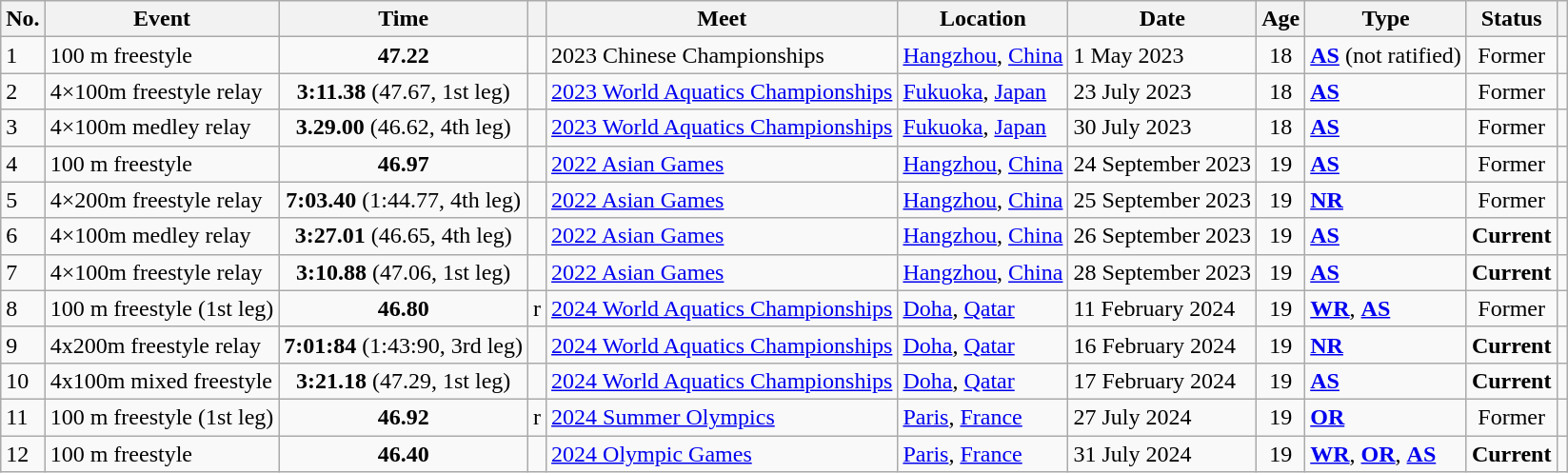<table class="wikitable sortable">
<tr>
<th>No.</th>
<th>Event</th>
<th>Time</th>
<th></th>
<th>Meet</th>
<th>Location</th>
<th>Date</th>
<th>Age</th>
<th>Type</th>
<th>Status</th>
<th></th>
</tr>
<tr>
<td>1</td>
<td>100 m freestyle</td>
<td style="text-align:center;"><strong>47.22</strong></td>
<td></td>
<td>2023 Chinese Championships</td>
<td><a href='#'>Hangzhou</a>, <a href='#'>China</a></td>
<td>1 May 2023</td>
<td style="text-align:center;">18</td>
<td><strong><a href='#'>AS</a></strong> (not ratified)</td>
<td style="text-align:center;">Former</td>
<td style="text-align:center;"></td>
</tr>
<tr>
<td>2</td>
<td>4×100m freestyle relay</td>
<td style="text-align:center;"><strong>3:11.38</strong> (47.67, 1st leg)</td>
<td></td>
<td><a href='#'>2023 World Aquatics Championships</a></td>
<td><a href='#'>Fukuoka</a>, <a href='#'>Japan</a></td>
<td>23 July 2023</td>
<td style="text-align:center;">18</td>
<td><strong><a href='#'>AS</a></strong></td>
<td style="text-align:center;">Former</td>
<td style="text-align:center;"></td>
</tr>
<tr>
<td>3</td>
<td>4×100m medley relay</td>
<td style="text-align:center;"><strong>3.29.00</strong> (46.62, 4th leg)</td>
<td></td>
<td><a href='#'>2023 World Aquatics Championships</a></td>
<td><a href='#'>Fukuoka</a>, <a href='#'>Japan</a></td>
<td>30 July 2023</td>
<td style="text-align:center;">18</td>
<td><strong><a href='#'>AS</a></strong></td>
<td style="text-align:center;">Former</td>
<td style="text-align:center;"></td>
</tr>
<tr>
<td>4</td>
<td>100 m freestyle</td>
<td style="text-align:center;"><strong>46.97</strong></td>
<td></td>
<td><a href='#'>2022 Asian Games</a></td>
<td><a href='#'>Hangzhou</a>, <a href='#'>China</a></td>
<td>24 September 2023</td>
<td style="text-align:center;">19</td>
<td><strong><a href='#'>AS</a></strong></td>
<td style="text-align:center;">Former</td>
<td style="text-align:center;"></td>
</tr>
<tr>
<td>5</td>
<td>4×200m freestyle relay</td>
<td style="text-align:center;"><strong>7:03.40</strong> (1:44.77, 4th leg)</td>
<td></td>
<td><a href='#'>2022 Asian Games</a></td>
<td><a href='#'>Hangzhou</a>, <a href='#'>China</a></td>
<td>25 September 2023</td>
<td style="text-align:center;">19</td>
<td><strong><a href='#'>NR</a></strong></td>
<td style="text-align:center;">Former</td>
<td style="text-align:center;"></td>
</tr>
<tr>
<td>6</td>
<td>4×100m medley relay</td>
<td style="text-align:center;"><strong>3:27.01</strong> (46.65, 4th leg)</td>
<td></td>
<td><a href='#'>2022 Asian Games</a></td>
<td><a href='#'>Hangzhou</a>, <a href='#'>China</a></td>
<td>26 September 2023</td>
<td style="text-align:center;">19</td>
<td><strong><a href='#'>AS</a></strong></td>
<td style="text-align:center;"><strong>Current</strong></td>
<td style="text-align:center;"></td>
</tr>
<tr>
<td>7</td>
<td>4×100m freestyle relay</td>
<td style="text-align:center;"><strong>3:10.88</strong> (47.06, 1st leg)</td>
<td></td>
<td><a href='#'>2022 Asian Games</a></td>
<td><a href='#'>Hangzhou</a>, <a href='#'>China</a></td>
<td>28 September 2023</td>
<td style="text-align:center;">19</td>
<td><strong><a href='#'>AS</a></strong></td>
<td style="text-align:center;"><strong>Current</strong></td>
<td style="text-align:center;"></td>
</tr>
<tr>
<td>8</td>
<td>100 m freestyle (1st leg)</td>
<td style="text-align:center;"><strong>46.80</strong></td>
<td>r</td>
<td><a href='#'>2024 World Aquatics Championships</a></td>
<td><a href='#'>Doha</a>, <a href='#'>Qatar</a></td>
<td>11 February 2024</td>
<td style="text-align:center;">19</td>
<td><strong><a href='#'>WR</a></strong>, <strong><a href='#'>AS</a></strong></td>
<td style="text-align:center;">Former</td>
<td style="text-align:center;"></td>
</tr>
<tr>
<td>9</td>
<td>4x200m freestyle relay</td>
<td style="text-align:center;"><strong>7:01:84</strong> (1:43:90, 3rd leg)</td>
<td></td>
<td><a href='#'>2024 World Aquatics Championships</a></td>
<td><a href='#'>Doha</a>, <a href='#'>Qatar</a></td>
<td>16 February 2024</td>
<td style="text-align:center;">19</td>
<td><strong><a href='#'>NR</a></strong></td>
<td style="text-align:center;"><strong>Current</strong></td>
<td style="text-align:center;"></td>
</tr>
<tr>
<td>10</td>
<td>4x100m mixed freestyle</td>
<td style="text-align:center;"><strong>3:21.18</strong> (47.29, 1st leg)</td>
<td></td>
<td><a href='#'>2024 World Aquatics Championships</a></td>
<td><a href='#'>Doha</a>, <a href='#'>Qatar</a></td>
<td>17 February 2024</td>
<td style="text-align:center;">19</td>
<td><strong><a href='#'>AS</a></strong></td>
<td style="text-align:center;"><strong>Current</strong></td>
<td style="text-align:center;"></td>
</tr>
<tr>
<td>11</td>
<td>100 m freestyle (1st leg)</td>
<td style="text-align:center;"><strong>46.92</strong></td>
<td>r</td>
<td><a href='#'>2024 Summer Olympics</a></td>
<td><a href='#'>Paris</a>, <a href='#'>France</a></td>
<td>27 July 2024</td>
<td style="text-align:center;">19</td>
<td><strong><a href='#'>OR</a></strong></td>
<td style="text-align:center;">Former</td>
<td style="text-align:center;"></td>
</tr>
<tr>
<td>12</td>
<td>100 m freestyle</td>
<td style="text-align:center;"><strong>46.40</strong></td>
<td></td>
<td><a href='#'>2024 Olympic Games</a></td>
<td><a href='#'>Paris</a>, <a href='#'>France</a></td>
<td>31 July 2024</td>
<td style="text-align:center;">19</td>
<td><strong><a href='#'>WR</a></strong>, <strong><a href='#'>OR</a></strong>, <strong><a href='#'>AS</a></strong></td>
<td style="text-align:center;"><strong>Current</strong></td>
<td style="text-align:center;"></td>
</tr>
</table>
